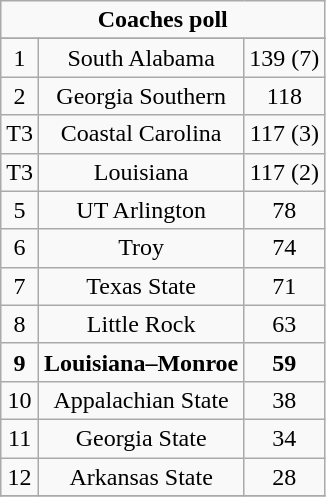<table class="wikitable">
<tr align="center">
<td align="center" Colspan="3"><strong>Coaches poll</strong></td>
</tr>
<tr align="center">
</tr>
<tr align="center">
<td>1</td>
<td>South Alabama</td>
<td>139 (7)</td>
</tr>
<tr align="center">
<td>2</td>
<td>Georgia Southern</td>
<td>118</td>
</tr>
<tr align="center">
<td>T3</td>
<td>Coastal Carolina</td>
<td>117 (3)</td>
</tr>
<tr align="center">
<td>T3</td>
<td>Louisiana</td>
<td>117 (2)</td>
</tr>
<tr align="center">
<td>5</td>
<td>UT Arlington</td>
<td>78</td>
</tr>
<tr align="center">
<td>6</td>
<td>Troy</td>
<td>74</td>
</tr>
<tr align="center">
<td>7</td>
<td>Texas State</td>
<td>71</td>
</tr>
<tr align="center">
<td>8</td>
<td>Little Rock</td>
<td>63</td>
</tr>
<tr align="center">
<td><strong>9</strong></td>
<td><strong>Louisiana–Monroe</strong></td>
<td><strong>59</strong></td>
</tr>
<tr align="center">
<td>10</td>
<td>Appalachian State</td>
<td>38</td>
</tr>
<tr align="center">
<td>11</td>
<td>Georgia State</td>
<td>34</td>
</tr>
<tr align="center">
<td>12</td>
<td>Arkansas State</td>
<td>28</td>
</tr>
<tr align="center">
</tr>
</table>
